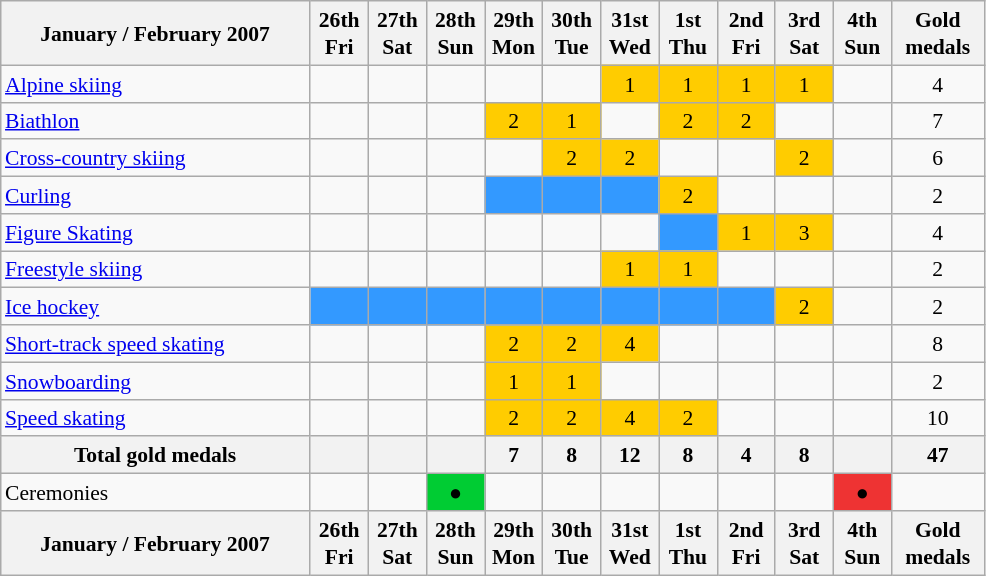<table class="wikitable" style="margin:0.5em auto; font-size:90%; line-height:1.25em;">
<tr>
<th width=200>January / February 2007</th>
<th width=32>26th<br>Fri</th>
<th width=32>27th<br>Sat</th>
<th width=32>28th<br>Sun</th>
<th width=32>29th<br>Mon</th>
<th width=32>30th<br>Tue</th>
<th width=32>31st<br>Wed</th>
<th width=32>1st<br>Thu</th>
<th width=32>2nd<br>Fri</th>
<th width=32>3rd<br>Sat</th>
<th width=32>4th<br>Sun</th>
<th width=55>Gold<br>medals</th>
</tr>
<tr align="center">
<td align="left"> <a href='#'>Alpine skiing</a></td>
<td></td>
<td></td>
<td></td>
<td></td>
<td></td>
<td bgcolor=#ffcc00>1</td>
<td bgcolor=#ffcc00>1</td>
<td bgcolor=#ffcc00>1</td>
<td bgcolor=#ffcc00>1</td>
<td></td>
<td>4</td>
</tr>
<tr align="center">
<td align="left"> <a href='#'>Biathlon</a></td>
<td></td>
<td></td>
<td></td>
<td bgcolor=#ffcc00>2</td>
<td bgcolor=#ffcc00>1</td>
<td></td>
<td bgcolor=#ffcc00>2</td>
<td bgcolor=#ffcc00>2</td>
<td></td>
<td></td>
<td>7</td>
</tr>
<tr align="center">
<td align="left"> <a href='#'>Cross-country skiing</a></td>
<td></td>
<td></td>
<td></td>
<td></td>
<td bgcolor=#ffcc00>2</td>
<td bgcolor=#ffcc00>2</td>
<td></td>
<td></td>
<td bgcolor=#ffcc00>2</td>
<td></td>
<td>6</td>
</tr>
<tr align="center">
<td align="left"> <a href='#'>Curling</a></td>
<td></td>
<td></td>
<td></td>
<td bgcolor=#3399ff></td>
<td bgcolor=#3399ff></td>
<td bgcolor=#3399ff></td>
<td bgcolor=#ffcc00>2</td>
<td></td>
<td></td>
<td></td>
<td>2</td>
</tr>
<tr align="center">
<td align="left"> <a href='#'>Figure Skating</a></td>
<td></td>
<td></td>
<td></td>
<td></td>
<td></td>
<td></td>
<td bgcolor=#3399ff></td>
<td bgcolor=#ffcc00>1</td>
<td bgcolor=#ffcc00>3</td>
<td></td>
<td>4</td>
</tr>
<tr align="center">
<td align="left"> <a href='#'>Freestyle skiing</a></td>
<td></td>
<td></td>
<td></td>
<td></td>
<td></td>
<td bgcolor=#ffcc00>1</td>
<td bgcolor=#ffcc00>1</td>
<td></td>
<td></td>
<td></td>
<td>2</td>
</tr>
<tr align="center">
<td align="left"> <a href='#'>Ice hockey</a></td>
<td bgcolor=#3399ff></td>
<td bgcolor=#3399ff></td>
<td bgcolor=#3399ff></td>
<td bgcolor=#3399ff></td>
<td bgcolor=#3399ff></td>
<td bgcolor=#3399ff></td>
<td bgcolor=#3399ff></td>
<td bgcolor=#3399ff></td>
<td bgcolor=#ffcc00>2</td>
<td></td>
<td>2</td>
</tr>
<tr align="center">
<td align="left"> <a href='#'>Short-track speed skating</a></td>
<td></td>
<td></td>
<td></td>
<td bgcolor=#ffcc00>2</td>
<td bgcolor=#ffcc00>2</td>
<td bgcolor=#ffcc00>4</td>
<td></td>
<td></td>
<td></td>
<td></td>
<td>8</td>
</tr>
<tr align="center">
<td align="left"> <a href='#'>Snowboarding</a></td>
<td></td>
<td></td>
<td></td>
<td bgcolor=#ffcc00>1</td>
<td bgcolor=#ffcc00>1</td>
<td></td>
<td></td>
<td></td>
<td></td>
<td></td>
<td>2</td>
</tr>
<tr align="center">
<td align="left"> <a href='#'>Speed skating</a></td>
<td></td>
<td></td>
<td></td>
<td bgcolor=#ffcc00>2</td>
<td bgcolor=#ffcc00>2</td>
<td bgcolor=#ffcc00>4</td>
<td bgcolor=#ffcc00>2</td>
<td></td>
<td></td>
<td></td>
<td>10</td>
</tr>
<tr align=center>
<th>Total gold medals</th>
<th></th>
<th></th>
<th></th>
<th>7</th>
<th>8</th>
<th>12</th>
<th>8</th>
<th>4</th>
<th>8</th>
<th></th>
<th>47</th>
</tr>
<tr>
<td>Ceremonies</td>
<td></td>
<td></td>
<td bgcolor=#00cc33 align=center>●</td>
<td></td>
<td></td>
<td></td>
<td></td>
<td></td>
<td></td>
<td bgcolor=#ee3333 align=center>●</td>
<td></td>
</tr>
<tr>
<th>January / February 2007</th>
<th width=32>26th<br>Fri</th>
<th width=32>27th<br>Sat</th>
<th width=32>28th<br>Sun</th>
<th width=32>29th<br>Mon</th>
<th width=32>30th<br>Tue</th>
<th width=32>31st<br>Wed</th>
<th width=32>1st<br>Thu</th>
<th width=32>2nd<br>Fri</th>
<th width=32>3rd<br>Sat</th>
<th width=32>4th<br>Sun</th>
<th width=55>Gold<br>medals</th>
</tr>
</table>
